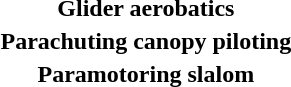<table>
<tr>
<th scope="row">Glider aerobatics</th>
<td></td>
<td></td>
<td></td>
</tr>
<tr>
<th scope="row">Parachuting canopy piloting</th>
<td></td>
<td></td>
<td></td>
</tr>
<tr>
<th scope="row">Paramotoring slalom</th>
<td></td>
<td></td>
<td></td>
</tr>
</table>
